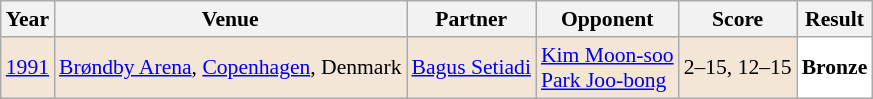<table class="sortable wikitable" style="font-size: 90%;">
<tr>
<th>Year</th>
<th>Venue</th>
<th>Partner</th>
<th>Opponent</th>
<th>Score</th>
<th>Result</th>
</tr>
<tr style="background:#F3E6D7">
<td align="center"><a href='#'>1991</a></td>
<td align="left"><a href='#'>Brøndby Arena</a>, <a href='#'>Copenhagen</a>, Denmark</td>
<td align="left"> <a href='#'>Bagus Setiadi</a></td>
<td align="left"> <a href='#'>Kim Moon-soo</a><br> <a href='#'>Park Joo-bong</a></td>
<td align="left">2–15, 12–15</td>
<td style="text-align:left; background:white"> <strong>Bronze</strong></td>
</tr>
</table>
